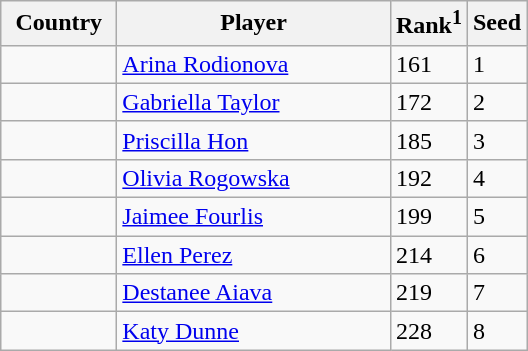<table class="sortable wikitable">
<tr>
<th width="70">Country</th>
<th width="175">Player</th>
<th>Rank<sup>1</sup></th>
<th>Seed</th>
</tr>
<tr>
<td></td>
<td><a href='#'>Arina Rodionova</a></td>
<td>161</td>
<td>1</td>
</tr>
<tr>
<td></td>
<td><a href='#'>Gabriella Taylor</a></td>
<td>172</td>
<td>2</td>
</tr>
<tr>
<td></td>
<td><a href='#'>Priscilla Hon</a></td>
<td>185</td>
<td>3</td>
</tr>
<tr>
<td></td>
<td><a href='#'>Olivia Rogowska</a></td>
<td>192</td>
<td>4</td>
</tr>
<tr>
<td></td>
<td><a href='#'>Jaimee Fourlis</a></td>
<td>199</td>
<td>5</td>
</tr>
<tr>
<td></td>
<td><a href='#'>Ellen Perez</a></td>
<td>214</td>
<td>6</td>
</tr>
<tr>
<td></td>
<td><a href='#'>Destanee Aiava</a></td>
<td>219</td>
<td>7</td>
</tr>
<tr>
<td></td>
<td><a href='#'>Katy Dunne</a></td>
<td>228</td>
<td>8</td>
</tr>
</table>
